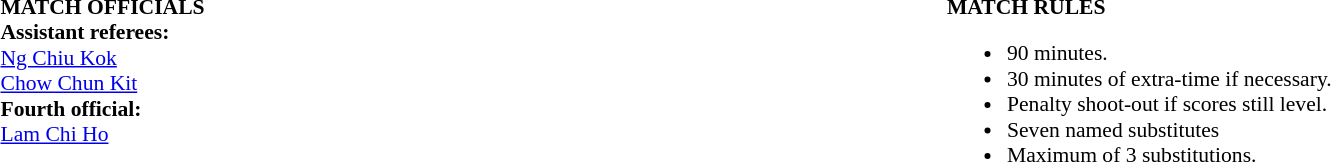<table width=100% style="font-size: 90%">
<tr>
<td width=50% valign=top><br><strong>MATCH OFFICIALS</strong>
<br>
<strong>Assistant referees:</strong>
<br><a href='#'>Ng Chiu Kok</a>
<br><a href='#'>Chow Chun Kit</a>
<br><strong>Fourth official:</strong>
<br><a href='#'>Lam Chi Ho</a></td>
<td width = 50% valign=top><br><strong>MATCH RULES</strong><ul><li>90 minutes.</li><li>30 minutes of extra-time if necessary.</li><li>Penalty shoot-out if scores still level.</li><li>Seven named substitutes</li><li>Maximum of 3 substitutions.</li></ul></td>
</tr>
</table>
